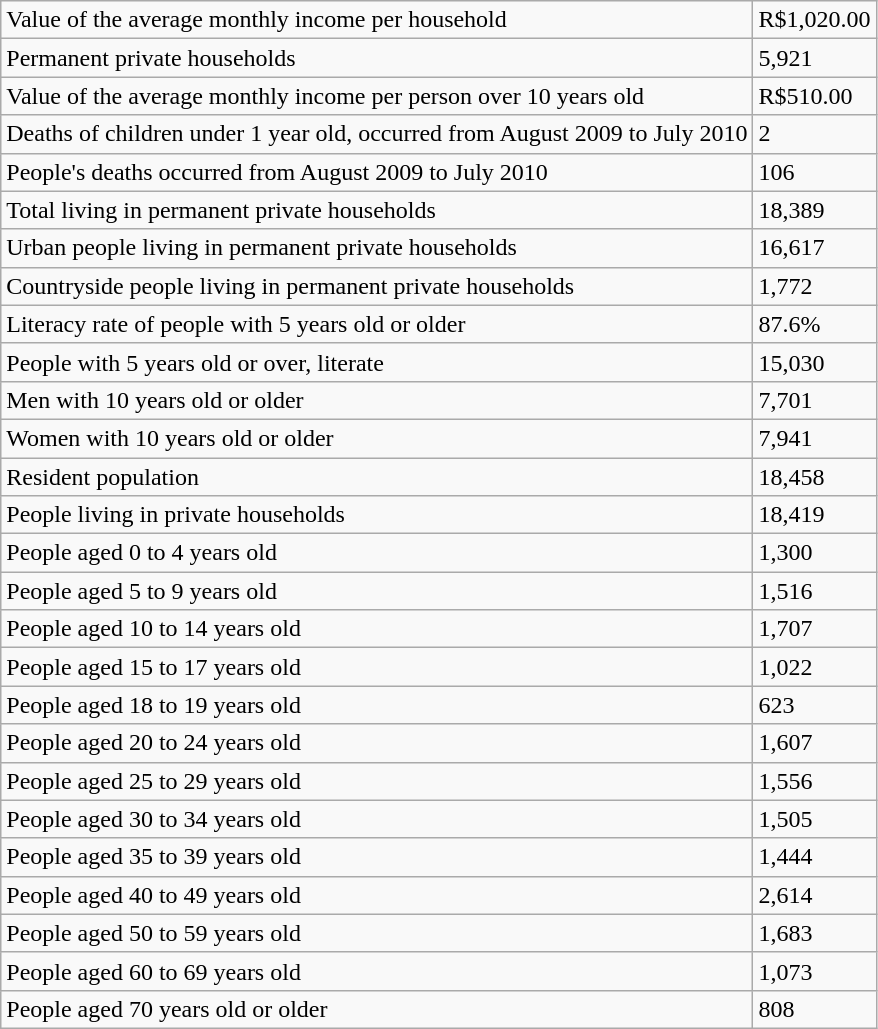<table class="wikitable">
<tr>
<td>Value of the average monthly income per household</td>
<td>R$1,020.00</td>
</tr>
<tr>
<td>Permanent private households</td>
<td>5,921</td>
</tr>
<tr>
<td>Value of the average monthly income per person over 10 years old</td>
<td>R$510.00</td>
</tr>
<tr>
<td>Deaths of children under 1 year old, occurred from August 2009 to July 2010</td>
<td>2</td>
</tr>
<tr>
<td>People's deaths occurred from August 2009 to July 2010</td>
<td>106</td>
</tr>
<tr>
<td>Total living in permanent private households</td>
<td>18,389</td>
</tr>
<tr>
<td>Urban people living in permanent private households</td>
<td>16,617</td>
</tr>
<tr>
<td>Countryside people living in permanent private households</td>
<td>1,772</td>
</tr>
<tr>
<td>Literacy rate of people with 5 years old or older</td>
<td>87.6%</td>
</tr>
<tr>
<td>People with 5 years old or over, literate</td>
<td>15,030</td>
</tr>
<tr>
<td>Men with 10 years old or older</td>
<td>7,701</td>
</tr>
<tr>
<td>Women with 10 years old or older</td>
<td>7,941</td>
</tr>
<tr>
<td>Resident population</td>
<td>18,458</td>
</tr>
<tr>
<td>People living in private households</td>
<td>18,419</td>
</tr>
<tr>
<td>People aged 0 to 4 years old</td>
<td>1,300</td>
</tr>
<tr>
<td>People aged 5 to 9 years old</td>
<td>1,516</td>
</tr>
<tr>
<td>People aged 10 to 14 years old</td>
<td>1,707</td>
</tr>
<tr>
<td>People aged 15 to 17 years old</td>
<td>1,022</td>
</tr>
<tr>
<td>People aged 18 to 19 years old</td>
<td>623</td>
</tr>
<tr>
<td>People aged 20 to 24 years old</td>
<td>1,607</td>
</tr>
<tr>
<td>People aged 25 to 29 years old</td>
<td>1,556</td>
</tr>
<tr>
<td>People aged 30 to 34 years old</td>
<td>1,505</td>
</tr>
<tr>
<td>People aged 35 to 39 years old</td>
<td>1,444</td>
</tr>
<tr>
<td>People aged 40 to 49 years old</td>
<td>2,614</td>
</tr>
<tr>
<td>People aged 50 to 59 years old</td>
<td>1,683</td>
</tr>
<tr>
<td>People aged 60 to 69 years old</td>
<td>1,073</td>
</tr>
<tr>
<td>People aged 70 years old or older</td>
<td>808</td>
</tr>
</table>
